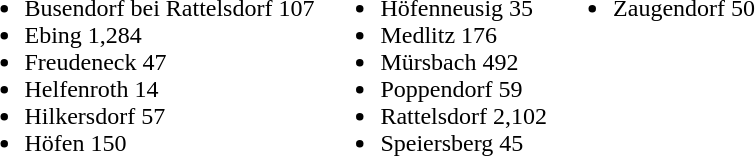<table>
<tr>
<td valign="top"><br><ul><li>Busendorf bei Rattelsdorf 107</li><li>Ebing 1,284</li><li>Freudeneck 47</li><li>Helfenroth 14</li><li>Hilkersdorf 57</li><li>Höfen 150</li></ul></td>
<td valign="top"><br><ul><li>Höfenneusig 35</li><li>Medlitz 176</li><li>Mürsbach 492</li><li>Poppendorf 59</li><li>Rattelsdorf 2,102</li><li>Speiersberg 45</li></ul></td>
<td valign="top"><br><ul><li>Zaugendorf 50</li></ul></td>
</tr>
</table>
